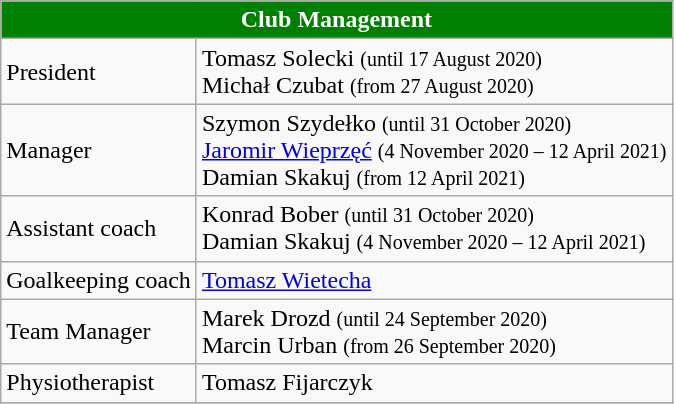<table class="wikitable">
<tr>
<th style="background:#008000; color:white;" colspan="2">Club Management</th>
</tr>
<tr>
<td>President</td>
<td> Tomasz Solecki <small>(until 17 August 2020)</small><br> Michał Czubat <small>(from 27 August 2020)</small></td>
</tr>
<tr>
<td>Manager</td>
<td> Szymon Szydełko <small>(until 31 October 2020)</small><br> <a href='#'>Jaromir Wieprzęć</a> <small>(4 November 2020 – 12 April 2021)</small><br> Damian Skakuj <small>(from 12 April 2021)</small></td>
</tr>
<tr>
<td>Assistant coach</td>
<td> Konrad Bober <small>(until 31 October 2020)</small><br> Damian Skakuj <small>(4 November 2020 – 12 April 2021)</small></td>
</tr>
<tr>
<td>Goalkeeping coach</td>
<td> <a href='#'>Tomasz Wietecha</a></td>
</tr>
<tr>
<td>Team Manager</td>
<td> Marek Drozd <small>(until 24 September 2020)</small> <br>  Marcin Urban <small>(from 26 September 2020)</small></td>
</tr>
<tr>
<td>Physiotherapist</td>
<td> Tomasz Fijarczyk</td>
</tr>
<tr>
</tr>
</table>
